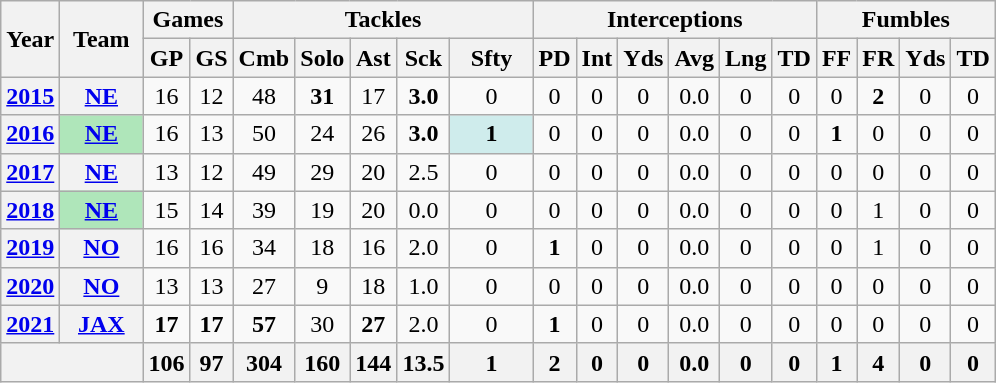<table class= "wikitable" style="text-align: center;">
<tr>
<th rowspan="2">Year</th>
<th rowspan="2">Team</th>
<th colspan="2">Games</th>
<th colspan="5">Tackles</th>
<th colspan="6">Interceptions</th>
<th colspan="4">Fumbles</th>
</tr>
<tr>
<th>GP</th>
<th>GS</th>
<th>Cmb</th>
<th>Solo</th>
<th>Ast</th>
<th>Sck</th>
<th>Sfty</th>
<th>PD</th>
<th>Int</th>
<th>Yds</th>
<th>Avg</th>
<th>Lng</th>
<th>TD</th>
<th>FF</th>
<th>FR</th>
<th>Yds</th>
<th>TD</th>
</tr>
<tr>
<th><a href='#'>2015</a></th>
<th><a href='#'>NE</a></th>
<td>16</td>
<td>12</td>
<td>48</td>
<td><strong>31</strong></td>
<td>17</td>
<td><strong>3.0</strong></td>
<td>0</td>
<td>0</td>
<td>0</td>
<td>0</td>
<td>0.0</td>
<td>0</td>
<td>0</td>
<td>0</td>
<td><strong>2</strong></td>
<td>0</td>
<td>0</td>
</tr>
<tr>
<th><a href='#'>2016</a></th>
<th style="background:#afe6ba; width:3em;"><a href='#'>NE</a></th>
<td>16</td>
<td>13</td>
<td>50</td>
<td>24</td>
<td>26</td>
<td><strong>3.0</strong></td>
<td style="background:#cfecec; width:3em;"><strong>1</strong></td>
<td>0</td>
<td>0</td>
<td>0</td>
<td>0.0</td>
<td>0</td>
<td>0</td>
<td><strong>1</strong></td>
<td>0</td>
<td>0</td>
<td>0</td>
</tr>
<tr>
<th><a href='#'>2017</a></th>
<th><a href='#'>NE</a></th>
<td>13</td>
<td>12</td>
<td>49</td>
<td>29</td>
<td>20</td>
<td>2.5</td>
<td>0</td>
<td>0</td>
<td>0</td>
<td>0</td>
<td>0.0</td>
<td>0</td>
<td>0</td>
<td>0</td>
<td>0</td>
<td>0</td>
<td>0</td>
</tr>
<tr>
<th><a href='#'>2018</a></th>
<th style="background:#afe6ba; width:3em;"><a href='#'>NE</a></th>
<td>15</td>
<td>14</td>
<td>39</td>
<td>19</td>
<td>20</td>
<td>0.0</td>
<td>0</td>
<td>0</td>
<td>0</td>
<td>0</td>
<td>0.0</td>
<td>0</td>
<td>0</td>
<td>0</td>
<td>1</td>
<td>0</td>
<td>0</td>
</tr>
<tr>
<th><a href='#'>2019</a></th>
<th><a href='#'>NO</a></th>
<td>16</td>
<td>16</td>
<td>34</td>
<td>18</td>
<td>16</td>
<td>2.0</td>
<td>0</td>
<td><strong>1</strong></td>
<td>0</td>
<td>0</td>
<td>0.0</td>
<td>0</td>
<td>0</td>
<td>0</td>
<td>1</td>
<td>0</td>
<td>0</td>
</tr>
<tr>
<th><a href='#'>2020</a></th>
<th><a href='#'>NO</a></th>
<td>13</td>
<td>13</td>
<td>27</td>
<td>9</td>
<td>18</td>
<td>1.0</td>
<td>0</td>
<td>0</td>
<td>0</td>
<td>0</td>
<td>0.0</td>
<td>0</td>
<td>0</td>
<td>0</td>
<td>0</td>
<td>0</td>
<td>0</td>
</tr>
<tr>
<th><a href='#'>2021</a></th>
<th><a href='#'>JAX</a></th>
<td><strong>17</strong></td>
<td><strong>17</strong></td>
<td><strong>57</strong></td>
<td>30</td>
<td><strong>27</strong></td>
<td>2.0</td>
<td>0</td>
<td><strong>1</strong></td>
<td>0</td>
<td>0</td>
<td>0.0</td>
<td>0</td>
<td>0</td>
<td>0</td>
<td>0</td>
<td>0</td>
<td>0</td>
</tr>
<tr>
<th colspan="2"></th>
<th>106</th>
<th>97</th>
<th>304</th>
<th>160</th>
<th>144</th>
<th>13.5</th>
<th>1</th>
<th>2</th>
<th>0</th>
<th>0</th>
<th>0.0</th>
<th>0</th>
<th>0</th>
<th>1</th>
<th>4</th>
<th>0</th>
<th>0</th>
</tr>
</table>
